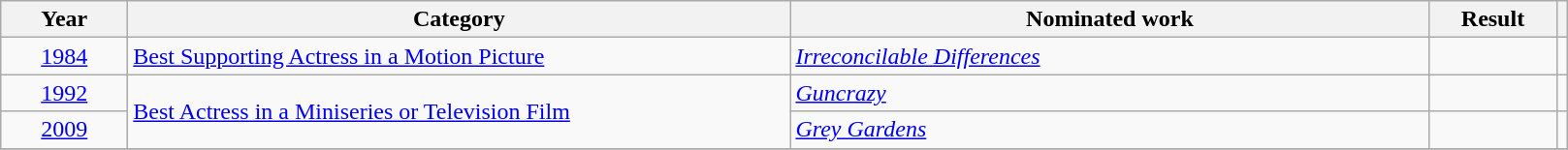<table class=wikitable>
<tr>
<th scope="col" style="width:5em;">Year</th>
<th scope="col" style="width:28em;">Category</th>
<th scope="col" style="width:27em;">Nominated work</th>
<th scope="col" style="width:5em;">Result</th>
<th></th>
</tr>
<tr>
<td style="text-align:center;"><a href='#'>1984</a></td>
<td><a href='#'>Best Supporting Actress in a Motion Picture</a></td>
<td><em><a href='#'>Irreconcilable Differences</a></em></td>
<td></td>
<td style="text-align:center;"></td>
</tr>
<tr>
<td style="text-align:center;"><a href='#'>1992</a></td>
<td rowspan=2><a href='#'>Best Actress in a Miniseries or Television Film</a></td>
<td><em><a href='#'>Guncrazy</a></em></td>
<td></td>
<td style="text-align:center;"></td>
</tr>
<tr>
<td style="text-align:center;"><a href='#'>2009</a></td>
<td><em><a href='#'>Grey Gardens</a></em></td>
<td></td>
<td style="text-align:center;"></td>
</tr>
<tr>
</tr>
</table>
